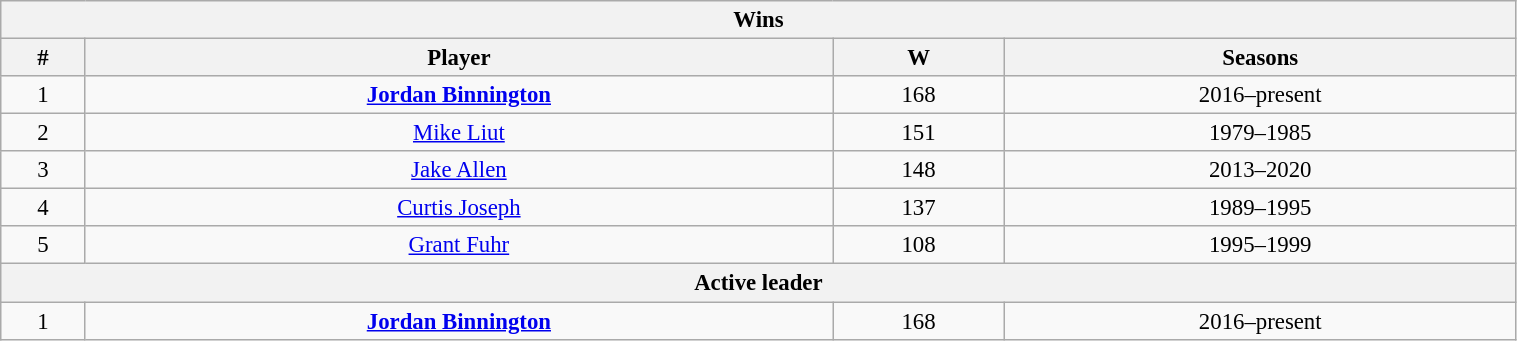<table class="wikitable" style="text-align: center; font-size: 95%" width="80%">
<tr>
<th colspan="4">Wins</th>
</tr>
<tr>
<th>#</th>
<th>Player</th>
<th>W</th>
<th>Seasons</th>
</tr>
<tr>
<td>1</td>
<td><strong><a href='#'>Jordan Binnington</a></strong></td>
<td>168</td>
<td>2016–present</td>
</tr>
<tr>
<td>2</td>
<td><a href='#'>Mike Liut</a></td>
<td>151</td>
<td>1979–1985</td>
</tr>
<tr>
<td>3</td>
<td><a href='#'>Jake Allen</a></td>
<td>148</td>
<td>2013–2020</td>
</tr>
<tr>
<td>4</td>
<td><a href='#'>Curtis Joseph</a></td>
<td>137</td>
<td>1989–1995</td>
</tr>
<tr>
<td>5</td>
<td><a href='#'>Grant Fuhr</a></td>
<td>108</td>
<td>1995–1999</td>
</tr>
<tr>
<th colspan="4">Active leader</th>
</tr>
<tr>
<td>1</td>
<td><strong><a href='#'>Jordan Binnington</a></strong></td>
<td>168</td>
<td>2016–present</td>
</tr>
</table>
